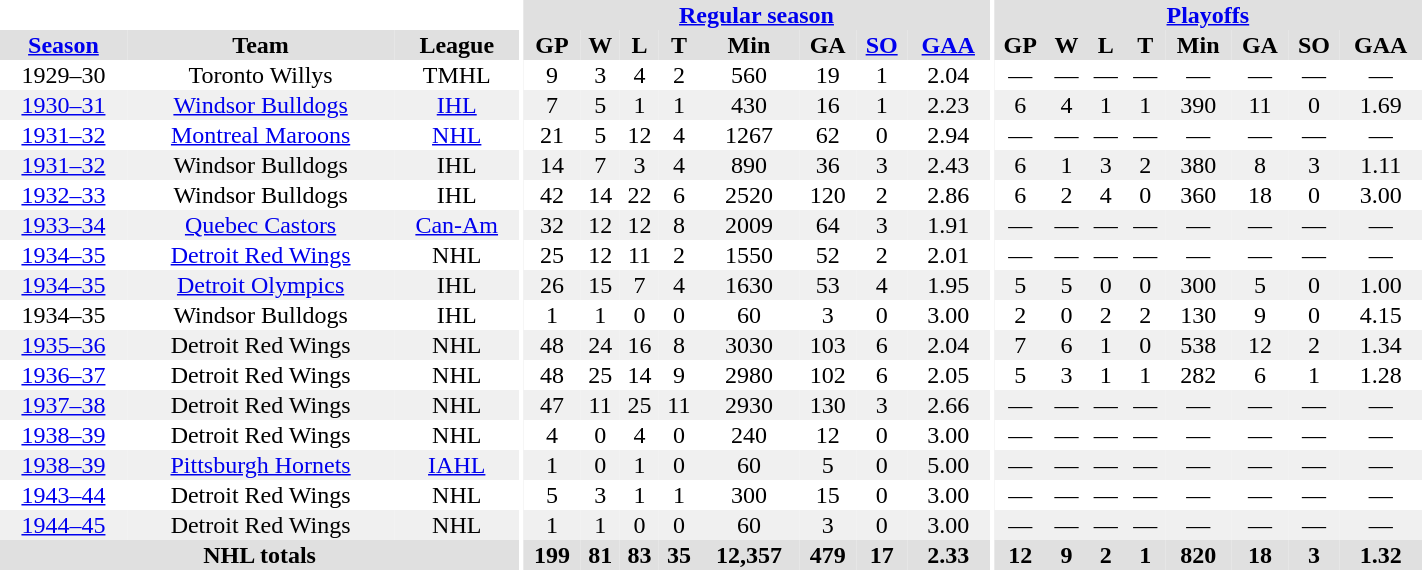<table border="0" cellpadding="1" cellspacing="0" style="width:75%; text-align:center;">
<tr bgcolor="#e0e0e0">
<th colspan="3" bgcolor="#ffffff"></th>
<th rowspan="99" bgcolor="#ffffff"></th>
<th colspan="8" bgcolor="#e0e0e0"><a href='#'>Regular season</a></th>
<th rowspan="99" bgcolor="#ffffff"></th>
<th colspan="8" bgcolor="#e0e0e0"><a href='#'>Playoffs</a></th>
</tr>
<tr bgcolor="#e0e0e0">
<th><a href='#'>Season</a></th>
<th>Team</th>
<th>League</th>
<th>GP</th>
<th>W</th>
<th>L</th>
<th>T</th>
<th>Min</th>
<th>GA</th>
<th><a href='#'>SO</a></th>
<th><a href='#'>GAA</a></th>
<th>GP</th>
<th>W</th>
<th>L</th>
<th>T</th>
<th>Min</th>
<th>GA</th>
<th>SO</th>
<th>GAA</th>
</tr>
<tr>
<td>1929–30</td>
<td>Toronto Willys</td>
<td>TMHL</td>
<td>9</td>
<td>3</td>
<td>4</td>
<td>2</td>
<td>560</td>
<td>19</td>
<td>1</td>
<td>2.04</td>
<td>—</td>
<td>—</td>
<td>—</td>
<td>—</td>
<td>—</td>
<td>—</td>
<td>—</td>
<td>—</td>
</tr>
<tr bgcolor="#f0f0f0">
<td><a href='#'>1930–31</a></td>
<td><a href='#'>Windsor Bulldogs</a></td>
<td><a href='#'>IHL</a></td>
<td>7</td>
<td>5</td>
<td>1</td>
<td>1</td>
<td>430</td>
<td>16</td>
<td>1</td>
<td>2.23</td>
<td>6</td>
<td>4</td>
<td>1</td>
<td>1</td>
<td>390</td>
<td>11</td>
<td>0</td>
<td>1.69</td>
</tr>
<tr>
<td><a href='#'>1931–32</a></td>
<td><a href='#'>Montreal Maroons</a></td>
<td><a href='#'>NHL</a></td>
<td>21</td>
<td>5</td>
<td>12</td>
<td>4</td>
<td>1267</td>
<td>62</td>
<td>0</td>
<td>2.94</td>
<td>—</td>
<td>—</td>
<td>—</td>
<td>—</td>
<td>—</td>
<td>—</td>
<td>—</td>
<td>—</td>
</tr>
<tr bgcolor="#f0f0f0">
<td><a href='#'>1931–32</a></td>
<td>Windsor Bulldogs</td>
<td>IHL</td>
<td>14</td>
<td>7</td>
<td>3</td>
<td>4</td>
<td>890</td>
<td>36</td>
<td>3</td>
<td>2.43</td>
<td>6</td>
<td>1</td>
<td>3</td>
<td>2</td>
<td>380</td>
<td>8</td>
<td>3</td>
<td>1.11</td>
</tr>
<tr>
<td><a href='#'>1932–33</a></td>
<td>Windsor Bulldogs</td>
<td>IHL</td>
<td>42</td>
<td>14</td>
<td>22</td>
<td>6</td>
<td>2520</td>
<td>120</td>
<td>2</td>
<td>2.86</td>
<td>6</td>
<td>2</td>
<td>4</td>
<td>0</td>
<td>360</td>
<td>18</td>
<td>0</td>
<td>3.00</td>
</tr>
<tr bgcolor="#f0f0f0">
<td><a href='#'>1933–34</a></td>
<td><a href='#'>Quebec Castors</a></td>
<td><a href='#'>Can-Am</a></td>
<td>32</td>
<td>12</td>
<td>12</td>
<td>8</td>
<td>2009</td>
<td>64</td>
<td>3</td>
<td>1.91</td>
<td>—</td>
<td>—</td>
<td>—</td>
<td>—</td>
<td>—</td>
<td>—</td>
<td>—</td>
<td>—</td>
</tr>
<tr>
<td><a href='#'>1934–35</a></td>
<td><a href='#'>Detroit Red Wings</a></td>
<td>NHL</td>
<td>25</td>
<td>12</td>
<td>11</td>
<td>2</td>
<td>1550</td>
<td>52</td>
<td>2</td>
<td>2.01</td>
<td>—</td>
<td>—</td>
<td>—</td>
<td>—</td>
<td>—</td>
<td>—</td>
<td>—</td>
<td>—</td>
</tr>
<tr bgcolor="#f0f0f0">
<td><a href='#'>1934–35</a></td>
<td><a href='#'>Detroit Olympics</a></td>
<td>IHL</td>
<td>26</td>
<td>15</td>
<td>7</td>
<td>4</td>
<td>1630</td>
<td>53</td>
<td>4</td>
<td>1.95</td>
<td>5</td>
<td>5</td>
<td>0</td>
<td>0</td>
<td>300</td>
<td>5</td>
<td>0</td>
<td>1.00</td>
</tr>
<tr>
<td>1934–35</td>
<td>Windsor Bulldogs</td>
<td>IHL</td>
<td>1</td>
<td>1</td>
<td>0</td>
<td>0</td>
<td>60</td>
<td>3</td>
<td>0</td>
<td>3.00</td>
<td>2</td>
<td>0</td>
<td>2</td>
<td>2</td>
<td>130</td>
<td>9</td>
<td>0</td>
<td>4.15</td>
</tr>
<tr bgcolor="#f0f0f0">
<td><a href='#'>1935–36</a></td>
<td>Detroit Red Wings</td>
<td>NHL</td>
<td>48</td>
<td>24</td>
<td>16</td>
<td>8</td>
<td>3030</td>
<td>103</td>
<td>6</td>
<td>2.04</td>
<td>7</td>
<td>6</td>
<td>1</td>
<td>0</td>
<td>538</td>
<td>12</td>
<td>2</td>
<td>1.34</td>
</tr>
<tr>
<td><a href='#'>1936–37</a></td>
<td>Detroit Red Wings</td>
<td>NHL</td>
<td>48</td>
<td>25</td>
<td>14</td>
<td>9</td>
<td>2980</td>
<td>102</td>
<td>6</td>
<td>2.05</td>
<td>5</td>
<td>3</td>
<td>1</td>
<td>1</td>
<td>282</td>
<td>6</td>
<td>1</td>
<td>1.28</td>
</tr>
<tr bgcolor="#f0f0f0">
<td><a href='#'>1937–38</a></td>
<td>Detroit Red Wings</td>
<td>NHL</td>
<td>47</td>
<td>11</td>
<td>25</td>
<td>11</td>
<td>2930</td>
<td>130</td>
<td>3</td>
<td>2.66</td>
<td>—</td>
<td>—</td>
<td>—</td>
<td>—</td>
<td>—</td>
<td>—</td>
<td>—</td>
<td>—</td>
</tr>
<tr>
<td><a href='#'>1938–39</a></td>
<td>Detroit Red Wings</td>
<td>NHL</td>
<td>4</td>
<td>0</td>
<td>4</td>
<td>0</td>
<td>240</td>
<td>12</td>
<td>0</td>
<td>3.00</td>
<td>—</td>
<td>—</td>
<td>—</td>
<td>—</td>
<td>—</td>
<td>—</td>
<td>—</td>
<td>—</td>
</tr>
<tr bgcolor="#f0f0f0">
<td><a href='#'>1938–39</a></td>
<td><a href='#'>Pittsburgh Hornets</a></td>
<td><a href='#'>IAHL</a></td>
<td>1</td>
<td>0</td>
<td>1</td>
<td>0</td>
<td>60</td>
<td>5</td>
<td>0</td>
<td>5.00</td>
<td>—</td>
<td>—</td>
<td>—</td>
<td>—</td>
<td>—</td>
<td>—</td>
<td>—</td>
<td>—</td>
</tr>
<tr>
<td><a href='#'>1943–44</a></td>
<td>Detroit Red Wings</td>
<td>NHL</td>
<td>5</td>
<td>3</td>
<td>1</td>
<td>1</td>
<td>300</td>
<td>15</td>
<td>0</td>
<td>3.00</td>
<td>—</td>
<td>—</td>
<td>—</td>
<td>—</td>
<td>—</td>
<td>—</td>
<td>—</td>
<td>—</td>
</tr>
<tr bgcolor="#f0f0f0">
<td><a href='#'>1944–45</a></td>
<td>Detroit Red Wings</td>
<td>NHL</td>
<td>1</td>
<td>1</td>
<td>0</td>
<td>0</td>
<td>60</td>
<td>3</td>
<td>0</td>
<td>3.00</td>
<td>—</td>
<td>—</td>
<td>—</td>
<td>—</td>
<td>—</td>
<td>—</td>
<td>—</td>
<td>—</td>
</tr>
<tr bgcolor="#e0e0e0">
<th colspan="3">NHL totals</th>
<th>199</th>
<th>81</th>
<th>83</th>
<th>35</th>
<th>12,357</th>
<th>479</th>
<th>17</th>
<th>2.33</th>
<th>12</th>
<th>9</th>
<th>2</th>
<th>1</th>
<th>820</th>
<th>18</th>
<th>3</th>
<th>1.32</th>
</tr>
</table>
